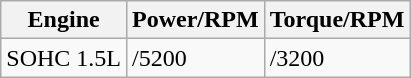<table class="wikitable">
<tr>
<th>Engine</th>
<th>Power/RPM</th>
<th>Torque/RPM</th>
</tr>
<tr>
<td>SOHC 1.5L</td>
<td>/5200</td>
<td>/3200</td>
</tr>
</table>
